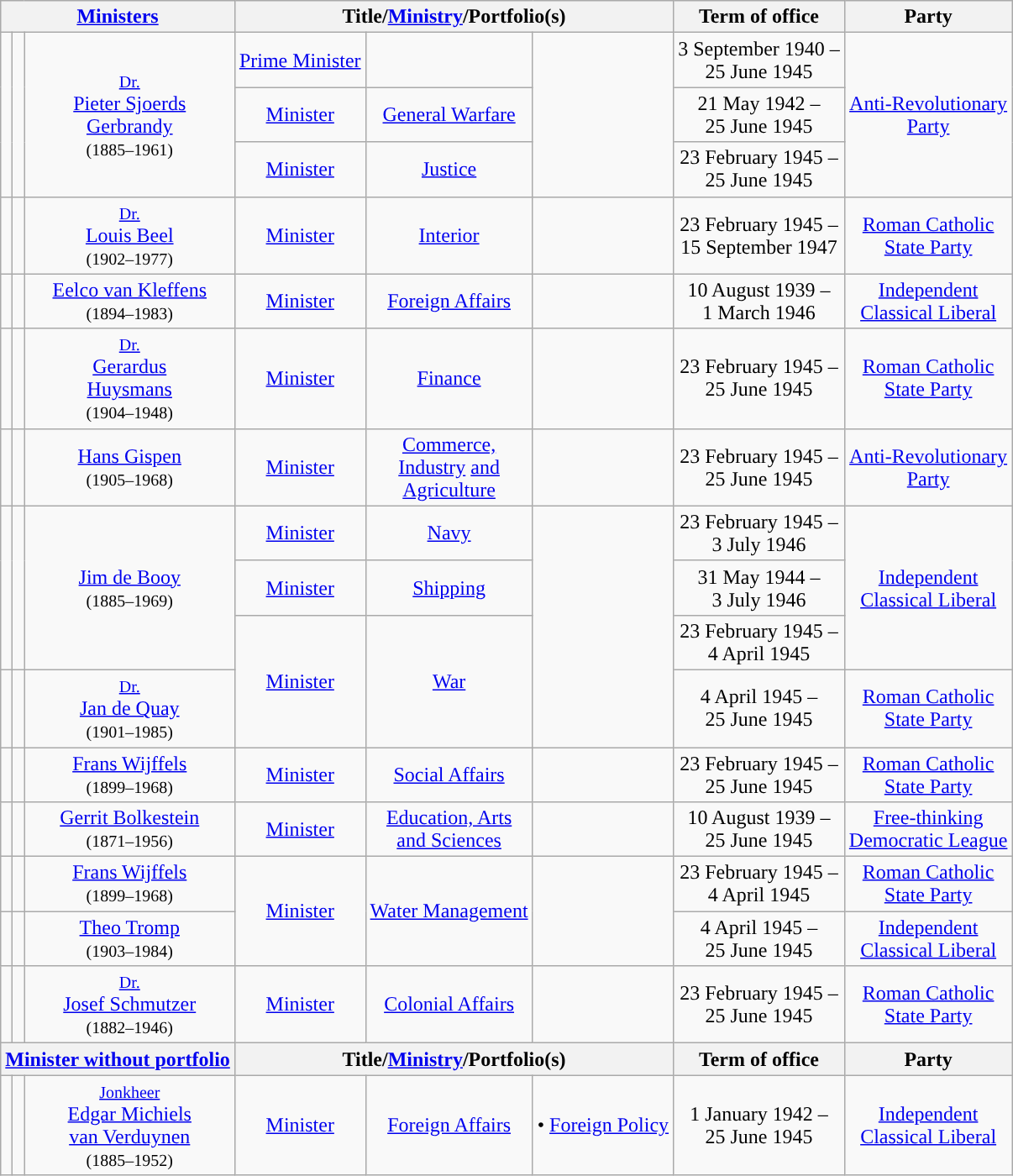<table class="wikitable" style="text-align:center">
<tr>
<th colspan=3><a href='#'>Ministers</a></th>
<th colspan=3>Title/<a href='#'>Ministry</a>/Portfolio(s)</th>
<th>Term of office</th>
<th>Party</th>
</tr>
<tr>
<td rowspan=3 style="background:"></td>
<td rowspan=3></td>
<td rowspan=3><small><a href='#'>Dr.</a></small> <br> <a href='#'>Pieter Sjoerds <br> Gerbrandy</a> <br> <small>(1885–1961)</small></td>
<td><a href='#'>Prime Minister</a></td>
<td></td>
<td rowspan=3></td>
<td>3 September 1940 – <br> 25 June 1945 <br> </td>
<td rowspan=3><a href='#'>Anti-Revolutionary <br> Party</a></td>
</tr>
<tr>
<td><a href='#'>Minister</a></td>
<td><a href='#'>General Warfare</a></td>
<td>21 May 1942 – <br> 25 June 1945 <br> </td>
</tr>
<tr>
<td><a href='#'>Minister</a></td>
<td><a href='#'>Justice</a></td>
<td>23 February 1945 – <br> 25 June 1945</td>
</tr>
<tr>
<td style="background:"></td>
<td></td>
<td><small><a href='#'>Dr.</a></small> <br> <a href='#'>Louis Beel</a> <br> <small>(1902–1977)</small></td>
<td><a href='#'>Minister</a></td>
<td><a href='#'>Interior</a></td>
<td></td>
<td>23 February 1945 – <br> 15 September 1947 <br> </td>
<td><a href='#'>Roman Catholic <br> State Party</a></td>
</tr>
<tr>
<td style="background:"></td>
<td></td>
<td><a href='#'>Eelco van Kleffens</a> <br> <small>(1894–1983)</small></td>
<td><a href='#'>Minister</a></td>
<td><a href='#'>Foreign Affairs</a></td>
<td></td>
<td>10 August 1939 – <br> 1 March 1946 <br>  </td>
<td><a href='#'>Independent</a> <br> <a href='#'>Classical Liberal</a></td>
</tr>
<tr>
<td style="background:"></td>
<td></td>
<td><small><a href='#'>Dr.</a></small> <br> <a href='#'>Gerardus <br> Huysmans</a> <br> <small>(1904–1948)</small></td>
<td><a href='#'>Minister</a></td>
<td><a href='#'>Finance</a></td>
<td></td>
<td>23 February 1945 – <br> 25 June 1945</td>
<td><a href='#'>Roman Catholic <br> State Party</a></td>
</tr>
<tr>
<td style="background:"></td>
<td></td>
<td><a href='#'>Hans Gispen</a> <br> <small>(1905–1968)</small></td>
<td><a href='#'>Minister</a></td>
<td><a href='#'>Commerce, <br> Industry</a> <a href='#'>and <br> Agriculture</a></td>
<td></td>
<td>23 February 1945 – <br> 25 June 1945</td>
<td><a href='#'>Anti-Revolutionary <br> Party</a></td>
</tr>
<tr>
<td rowspan=3 style="background:"></td>
<td rowspan=3></td>
<td rowspan=3><a href='#'>Jim de Booy</a> <br> <small>(1885–1969)</small></td>
<td><a href='#'>Minister</a></td>
<td><a href='#'>Navy</a></td>
<td rowspan=4></td>
<td>23 February 1945 – <br> 3 July 1946  <br> </td>
<td rowspan=3><a href='#'>Independent</a> <br> <a href='#'>Classical Liberal</a></td>
</tr>
<tr>
<td><a href='#'>Minister</a></td>
<td><a href='#'>Shipping</a></td>
<td>31 May 1944 – <br> 3 July 1946 <br>  </td>
</tr>
<tr>
<td rowspan=2><a href='#'>Minister</a></td>
<td rowspan=2><a href='#'>War</a></td>
<td>23 February 1945 – <br> 4 April 1945 <br> </td>
</tr>
<tr>
<td style="background:"></td>
<td></td>
<td><small><a href='#'>Dr.</a></small> <br> <a href='#'>Jan de Quay</a> <br> <small>(1901–1985)</small></td>
<td>4 April 1945 – <br> 25 June 1945</td>
<td><a href='#'>Roman Catholic <br> State Party</a></td>
</tr>
<tr>
<td style="background:"></td>
<td></td>
<td><a href='#'>Frans Wijffels</a> <br> <small>(1899–1968)</small></td>
<td><a href='#'>Minister</a></td>
<td><a href='#'>Social Affairs</a></td>
<td></td>
<td>23 February 1945 – <br> 25 June 1945</td>
<td><a href='#'>Roman Catholic <br> State Party</a></td>
</tr>
<tr>
<td style="background:"></td>
<td></td>
<td><a href='#'>Gerrit Bolkestein</a> <br> <small>(1871–1956)</small></td>
<td><a href='#'>Minister</a></td>
<td><a href='#'>Education, Arts <br> and Sciences</a></td>
<td></td>
<td>10 August 1939 – <br> 25 June 1945 <br> </td>
<td><a href='#'>Free-thinking <br> Democratic League</a></td>
</tr>
<tr>
<td style="background:"></td>
<td></td>
<td><a href='#'>Frans Wijffels</a> <br> <small>(1899–1968)</small></td>
<td rowspan=2><a href='#'>Minister</a></td>
<td rowspan=2><a href='#'>Water Management</a></td>
<td rowspan=2></td>
<td>23 February 1945 – <br> 4 April 1945 <br> </td>
<td><a href='#'>Roman Catholic <br> State Party</a></td>
</tr>
<tr>
<td style="background:"></td>
<td></td>
<td><a href='#'>Theo Tromp</a> <br> <small>(1903–1984)</small></td>
<td>4 April 1945 – <br> 25 June 1945</td>
<td><a href='#'>Independent</a> <br> <a href='#'>Classical Liberal</a></td>
</tr>
<tr>
<td style="background:"></td>
<td></td>
<td><small><a href='#'>Dr.</a></small> <br> <a href='#'>Josef Schmutzer</a> <br> <small>(1882–1946)</small></td>
<td><a href='#'>Minister</a></td>
<td><a href='#'>Colonial Affairs</a></td>
<td></td>
<td>23 February 1945 – <br> 25 June 1945</td>
<td><a href='#'>Roman Catholic <br> State Party</a></td>
</tr>
<tr>
<th colspan=3><a href='#'>Minister without portfolio</a></th>
<th colspan=3>Title/<a href='#'>Ministry</a>/Portfolio(s)</th>
<th>Term of office</th>
<th>Party</th>
</tr>
<tr>
<td style="background:"></td>
<td></td>
<td><small><a href='#'>Jonkheer</a></small> <br> <a href='#'>Edgar Michiels <br> van Verduynen</a> <br> <small>(1885–1952)</small></td>
<td><a href='#'>Minister</a></td>
<td><a href='#'>Foreign Affairs</a></td>
<td>• <a href='#'>Foreign Policy</a></td>
<td>1 January 1942 – <br> 25 June 1945  <br> </td>
<td><a href='#'>Independent</a> <br> <a href='#'>Classical Liberal</a></td>
</tr>
</table>
